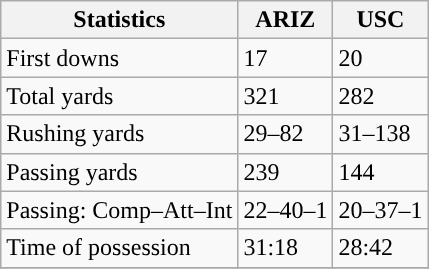<table class="wikitable" style="float: left;">
<tr>
<th>Statistics</th>
<th>ARIZ</th>
<th>USC</th>
</tr>
<tr>
<td>First downs</td>
<td>17</td>
<td>20</td>
</tr>
<tr>
<td>Total yards</td>
<td>321</td>
<td>282</td>
</tr>
<tr>
<td>Rushing yards</td>
<td>29–82</td>
<td>31–138</td>
</tr>
<tr>
<td>Passing yards</td>
<td>239</td>
<td>144</td>
</tr>
<tr>
<td>Passing: Comp–Att–Int</td>
<td>22–40–1</td>
<td>20–37–1</td>
</tr>
<tr>
<td>Time of possession</td>
<td>31:18</td>
<td>28:42</td>
</tr>
<tr>
</tr>
</table>
